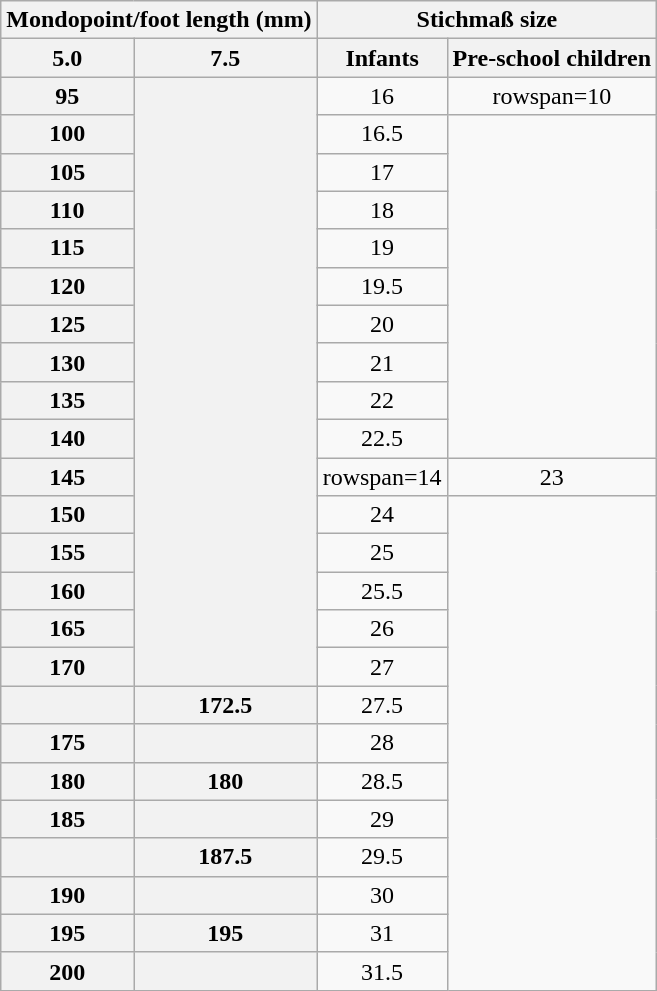<table class="wikitable" style="text-align:center;">
<tr>
<th colspan=2>Mondopoint/foot length (mm)</th>
<th colspan=2>Stichmaß size</th>
</tr>
<tr>
<th>5.0</th>
<th>7.5</th>
<th>Infants</th>
<th>Pre-school children</th>
</tr>
<tr>
<th>95</th>
<th rowspan=16></th>
<td>16</td>
<td>rowspan=10 </td>
</tr>
<tr>
<th>100</th>
<td>16.5</td>
</tr>
<tr>
<th>105</th>
<td>17</td>
</tr>
<tr>
<th>110</th>
<td>18</td>
</tr>
<tr>
<th>115</th>
<td>19</td>
</tr>
<tr>
<th>120</th>
<td>19.5</td>
</tr>
<tr>
<th>125</th>
<td>20</td>
</tr>
<tr>
<th>130</th>
<td>21</td>
</tr>
<tr>
<th>135</th>
<td>22</td>
</tr>
<tr>
<th>140</th>
<td>22.5</td>
</tr>
<tr>
<th>145</th>
<td>rowspan=14 </td>
<td>23</td>
</tr>
<tr>
<th>150</th>
<td>24</td>
</tr>
<tr>
<th>155</th>
<td>25</td>
</tr>
<tr>
<th>160</th>
<td>25.5</td>
</tr>
<tr>
<th>165</th>
<td>26</td>
</tr>
<tr>
<th>170</th>
<td>27</td>
</tr>
<tr>
<th></th>
<th>172.5</th>
<td>27.5</td>
</tr>
<tr>
<th>175</th>
<th></th>
<td>28</td>
</tr>
<tr>
<th>180</th>
<th>180</th>
<td>28.5</td>
</tr>
<tr>
<th>185</th>
<th></th>
<td>29</td>
</tr>
<tr>
<th></th>
<th>187.5</th>
<td>29.5</td>
</tr>
<tr>
<th>190</th>
<th></th>
<td>30</td>
</tr>
<tr>
<th>195</th>
<th>195</th>
<td>31</td>
</tr>
<tr>
<th>200</th>
<th></th>
<td>31.5</td>
</tr>
</table>
